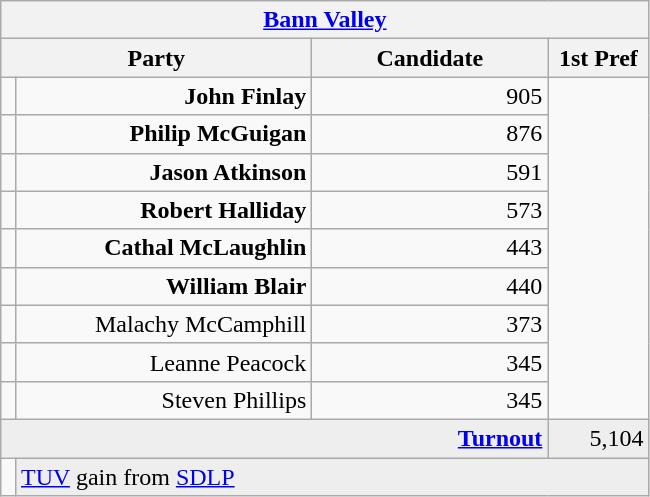<table class="wikitable">
<tr>
<th colspan="4" align="center"><a href='#'>Bann Valley</a></th>
</tr>
<tr>
<th colspan="2" align="center" width=200>Party</th>
<th width=150>Candidate</th>
<th width=60>1st Pref</th>
</tr>
<tr>
<td></td>
<td align="right"><strong>John Finlay</strong></td>
<td align="right">905</td>
</tr>
<tr>
<td></td>
<td align="right"><strong>Philip McGuigan</strong></td>
<td align="right">876</td>
</tr>
<tr>
<td></td>
<td align="right"><strong>Jason Atkinson</strong></td>
<td align="right">591</td>
</tr>
<tr>
<td></td>
<td align="right"><strong>Robert Halliday</strong></td>
<td align="right">573</td>
</tr>
<tr>
<td></td>
<td align="right"><strong>Cathal McLaughlin</strong></td>
<td align="right">443</td>
</tr>
<tr>
<td></td>
<td align="right"><strong>William Blair</strong></td>
<td align="right">440</td>
</tr>
<tr>
<td></td>
<td align="right">Malachy McCamphill</td>
<td align="right">373</td>
</tr>
<tr>
<td></td>
<td align="right">Leanne Peacock</td>
<td align="right">345</td>
</tr>
<tr>
<td></td>
<td align="right">Steven Phillips</td>
<td align="right">345</td>
</tr>
<tr bgcolor="EEEEEE">
<td colspan=3 align="right"><strong><a href='#'>Turnout</a></strong></td>
<td align="right">5,104</td>
</tr>
<tr>
<td bgcolor=></td>
<td colspan=3 bgcolor="EEEEEE"><a href='#'>TUV</a> gain from <a href='#'>SDLP</a></td>
</tr>
</table>
